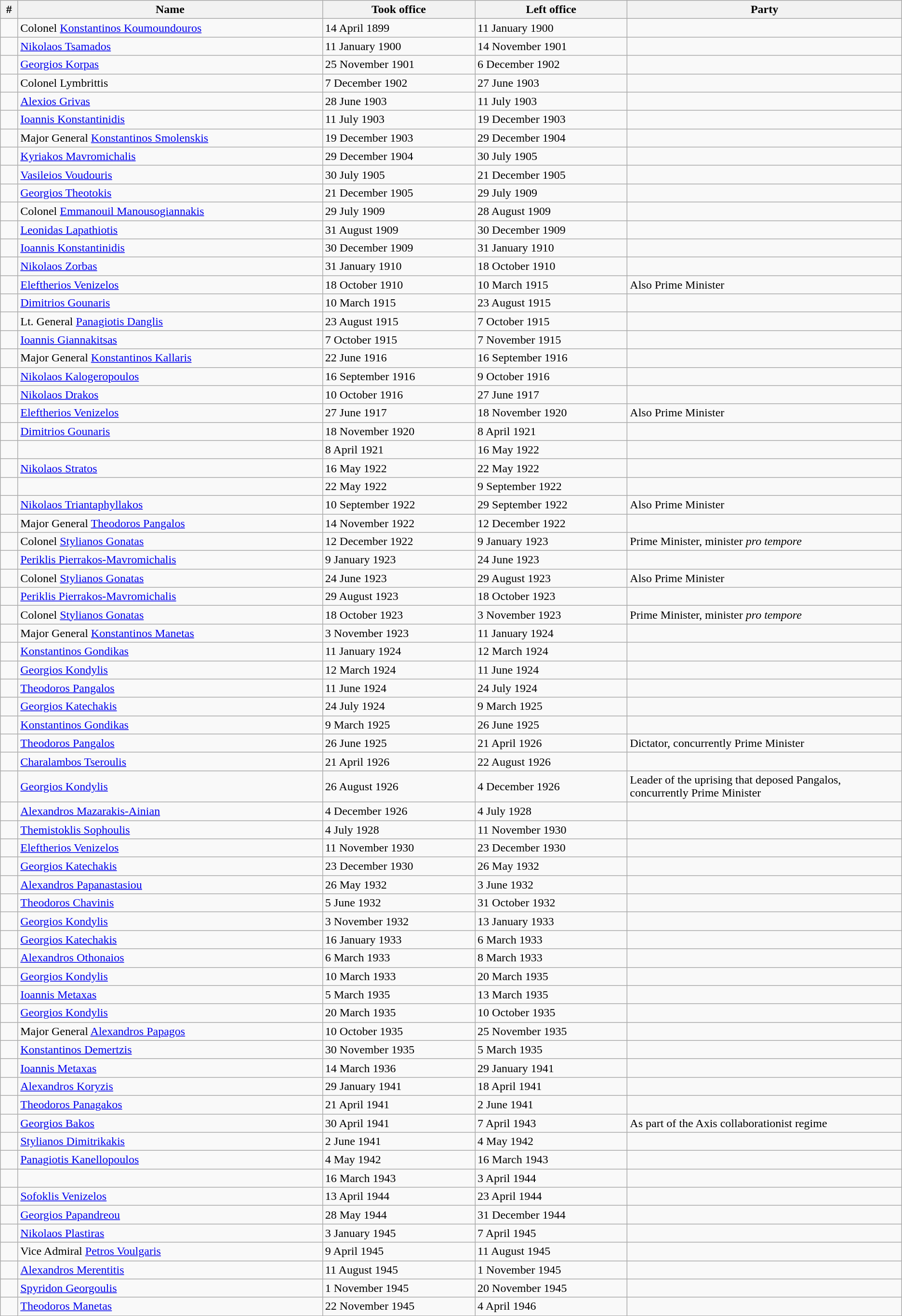<table class="wikitable">
<tr>
<th width="1%">#</th>
<th width="20%">Name</th>
<th width="10%">Took office</th>
<th width="10%">Left office</th>
<th width="18%">Party</th>
</tr>
<tr>
<td></td>
<td>Colonel <a href='#'>Konstantinos Koumoundouros</a></td>
<td>14 April 1899</td>
<td>11 January 1900</td>
<td></td>
</tr>
<tr>
<td></td>
<td><a href='#'>Nikolaos Tsamados</a></td>
<td>11 January 1900</td>
<td>14 November 1901</td>
<td></td>
</tr>
<tr>
<td></td>
<td><a href='#'>Georgios Korpas</a></td>
<td>25 November 1901</td>
<td>6 December 1902</td>
<td></td>
</tr>
<tr>
<td></td>
<td>Colonel Lymbrittis</td>
<td>7 December 1902</td>
<td>27 June 1903</td>
<td></td>
</tr>
<tr>
<td></td>
<td><a href='#'>Alexios Grivas</a></td>
<td>28 June 1903</td>
<td>11 July 1903</td>
<td></td>
</tr>
<tr>
<td></td>
<td><a href='#'>Ioannis Konstantinidis</a></td>
<td>11 July 1903</td>
<td>19 December 1903</td>
<td></td>
</tr>
<tr>
<td></td>
<td>Major General <a href='#'>Konstantinos Smolenskis</a></td>
<td>19 December 1903</td>
<td>29 December 1904</td>
<td></td>
</tr>
<tr>
<td></td>
<td><a href='#'>Kyriakos Mavromichalis</a></td>
<td>29 December 1904</td>
<td>30 July 1905</td>
<td></td>
</tr>
<tr>
<td></td>
<td><a href='#'>Vasileios Voudouris</a></td>
<td>30 July 1905</td>
<td>21 December 1905</td>
<td></td>
</tr>
<tr>
<td></td>
<td><a href='#'>Georgios Theotokis</a></td>
<td>21 December 1905</td>
<td>29 July 1909</td>
<td></td>
</tr>
<tr>
<td></td>
<td>Colonel <a href='#'>Emmanouil Manousogiannakis</a></td>
<td>29 July 1909</td>
<td>28 August 1909</td>
<td></td>
</tr>
<tr>
<td></td>
<td><a href='#'>Leonidas Lapathiotis</a></td>
<td>31 August 1909</td>
<td>30 December 1909</td>
<td></td>
</tr>
<tr>
<td></td>
<td><a href='#'>Ioannis Konstantinidis</a></td>
<td>30 December 1909</td>
<td>31 January 1910</td>
<td></td>
</tr>
<tr>
<td></td>
<td><a href='#'>Nikolaos Zorbas</a></td>
<td>31 January 1910</td>
<td>18 October 1910</td>
<td></td>
</tr>
<tr>
<td></td>
<td><a href='#'>Eleftherios Venizelos</a></td>
<td>18 October 1910</td>
<td>10 March 1915</td>
<td>Also Prime Minister</td>
</tr>
<tr>
<td></td>
<td><a href='#'>Dimitrios Gounaris</a></td>
<td>10 March 1915</td>
<td>23 August 1915</td>
<td></td>
</tr>
<tr>
<td></td>
<td>Lt. General <a href='#'>Panagiotis Danglis</a></td>
<td>23 August 1915</td>
<td>7 October 1915</td>
<td></td>
</tr>
<tr>
<td></td>
<td><a href='#'>Ioannis Giannakitsas</a></td>
<td>7 October 1915</td>
<td>7 November 1915</td>
<td></td>
</tr>
<tr>
<td></td>
<td>Major General <a href='#'>Konstantinos Kallaris</a></td>
<td>22 June 1916</td>
<td>16 September 1916</td>
<td></td>
</tr>
<tr>
<td></td>
<td><a href='#'>Nikolaos Kalogeropoulos</a></td>
<td>16 September 1916</td>
<td>9 October 1916</td>
<td></td>
</tr>
<tr>
<td></td>
<td><a href='#'>Nikolaos Drakos</a></td>
<td>10 October 1916</td>
<td>27 June 1917</td>
<td></td>
</tr>
<tr>
<td></td>
<td><a href='#'>Eleftherios Venizelos</a></td>
<td>27 June 1917</td>
<td>18 November 1920</td>
<td>Also Prime Minister</td>
</tr>
<tr>
<td></td>
<td><a href='#'>Dimitrios Gounaris</a></td>
<td>18 November 1920</td>
<td>8 April 1921</td>
<td></td>
</tr>
<tr>
<td></td>
<td></td>
<td>8 April 1921</td>
<td>16 May 1922</td>
<td></td>
</tr>
<tr>
<td></td>
<td><a href='#'>Nikolaos Stratos</a></td>
<td>16 May 1922</td>
<td>22 May 1922</td>
<td></td>
</tr>
<tr>
<td></td>
<td></td>
<td>22 May 1922</td>
<td>9 September 1922</td>
<td></td>
</tr>
<tr>
<td></td>
<td><a href='#'>Nikolaos Triantaphyllakos</a></td>
<td>10 September 1922</td>
<td>29 September 1922</td>
<td>Also Prime Minister</td>
</tr>
<tr>
<td></td>
<td>Major General <a href='#'>Theodoros Pangalos</a></td>
<td>14 November 1922</td>
<td>12 December 1922</td>
<td></td>
</tr>
<tr>
<td></td>
<td>Colonel <a href='#'>Stylianos Gonatas</a></td>
<td>12 December 1922</td>
<td>9 January 1923</td>
<td>Prime Minister, minister <em>pro tempore</em></td>
</tr>
<tr>
<td></td>
<td><a href='#'>Periklis Pierrakos-Mavromichalis</a></td>
<td>9 January 1923</td>
<td>24 June 1923</td>
<td></td>
</tr>
<tr>
<td></td>
<td>Colonel <a href='#'>Stylianos Gonatas</a></td>
<td>24 June 1923</td>
<td>29 August 1923</td>
<td>Also Prime Minister</td>
</tr>
<tr>
<td></td>
<td><a href='#'>Periklis Pierrakos-Mavromichalis</a></td>
<td>29 August 1923</td>
<td>18 October 1923</td>
<td></td>
</tr>
<tr>
<td></td>
<td>Colonel <a href='#'>Stylianos Gonatas</a></td>
<td>18 October 1923</td>
<td>3 November 1923</td>
<td>Prime Minister, minister <em>pro tempore</em></td>
</tr>
<tr>
<td></td>
<td>Major General <a href='#'>Konstantinos Manetas</a></td>
<td>3 November 1923</td>
<td>11 January 1924</td>
<td></td>
</tr>
<tr>
<td></td>
<td><a href='#'>Konstantinos Gondikas</a></td>
<td>11 January 1924</td>
<td>12 March 1924</td>
<td></td>
</tr>
<tr>
<td></td>
<td><a href='#'>Georgios Kondylis</a></td>
<td>12 March 1924</td>
<td>11 June 1924</td>
<td></td>
</tr>
<tr>
<td></td>
<td><a href='#'>Theodoros Pangalos</a></td>
<td>11 June 1924</td>
<td>24 July 1924</td>
<td></td>
</tr>
<tr>
<td></td>
<td><a href='#'>Georgios Katechakis</a></td>
<td>24 July 1924</td>
<td>9 March 1925</td>
<td></td>
</tr>
<tr>
<td></td>
<td><a href='#'>Konstantinos Gondikas</a></td>
<td>9 March 1925</td>
<td>26 June 1925</td>
<td></td>
</tr>
<tr>
<td></td>
<td><a href='#'>Theodoros Pangalos</a></td>
<td>26 June 1925</td>
<td>21 April 1926</td>
<td>Dictator, concurrently Prime Minister</td>
</tr>
<tr>
<td></td>
<td><a href='#'>Charalambos Tseroulis</a></td>
<td>21 April 1926</td>
<td>22 August 1926</td>
<td></td>
</tr>
<tr>
<td></td>
<td><a href='#'>Georgios Kondylis</a></td>
<td>26 August 1926</td>
<td>4 December 1926</td>
<td>Leader of the uprising that deposed Pangalos, concurrently Prime Minister</td>
</tr>
<tr>
<td></td>
<td><a href='#'>Alexandros Mazarakis-Ainian</a></td>
<td>4 December 1926</td>
<td>4 July 1928</td>
<td></td>
</tr>
<tr>
<td></td>
<td><a href='#'>Themistoklis Sophoulis</a></td>
<td>4 July 1928</td>
<td>11 November 1930</td>
<td></td>
</tr>
<tr>
<td></td>
<td><a href='#'>Eleftherios Venizelos</a></td>
<td>11 November 1930</td>
<td>23 December 1930</td>
<td></td>
</tr>
<tr>
<td></td>
<td><a href='#'>Georgios Katechakis</a></td>
<td>23 December 1930</td>
<td>26 May 1932</td>
<td></td>
</tr>
<tr>
<td></td>
<td><a href='#'>Alexandros Papanastasiou</a></td>
<td>26 May 1932</td>
<td>3 June 1932</td>
<td></td>
</tr>
<tr>
<td></td>
<td><a href='#'>Theodoros Chavinis</a></td>
<td>5 June 1932</td>
<td>31 October 1932</td>
<td></td>
</tr>
<tr>
<td></td>
<td><a href='#'>Georgios Kondylis</a></td>
<td>3 November 1932</td>
<td>13 January 1933</td>
<td></td>
</tr>
<tr>
<td></td>
<td><a href='#'>Georgios Katechakis</a></td>
<td>16 January 1933</td>
<td>6 March 1933</td>
<td></td>
</tr>
<tr>
<td></td>
<td><a href='#'>Alexandros Othonaios</a></td>
<td>6 March 1933</td>
<td>8 March 1933</td>
<td></td>
</tr>
<tr>
<td></td>
<td><a href='#'>Georgios Kondylis</a></td>
<td>10 March 1933</td>
<td>20 March 1935</td>
<td></td>
</tr>
<tr>
<td></td>
<td><a href='#'>Ioannis Metaxas</a></td>
<td>5 March 1935</td>
<td>13 March 1935</td>
<td></td>
</tr>
<tr>
<td></td>
<td><a href='#'>Georgios Kondylis</a></td>
<td>20 March 1935</td>
<td>10 October 1935</td>
<td></td>
</tr>
<tr>
<td></td>
<td>Major General <a href='#'>Alexandros Papagos</a></td>
<td>10 October 1935</td>
<td>25 November 1935</td>
<td></td>
</tr>
<tr>
<td></td>
<td><a href='#'>Konstantinos Demertzis</a></td>
<td>30 November 1935</td>
<td>5 March 1935</td>
<td></td>
</tr>
<tr>
<td></td>
<td><a href='#'>Ioannis Metaxas</a></td>
<td>14 March 1936</td>
<td>29 January 1941</td>
<td></td>
</tr>
<tr>
<td></td>
<td><a href='#'>Alexandros Koryzis</a></td>
<td>29 January 1941</td>
<td>18 April 1941</td>
<td></td>
</tr>
<tr>
<td></td>
<td><a href='#'>Theodoros Panagakos</a></td>
<td>21 April 1941</td>
<td>2 June 1941</td>
<td></td>
</tr>
<tr>
<td></td>
<td><a href='#'>Georgios Bakos</a></td>
<td>30 April 1941</td>
<td>7 April 1943</td>
<td>As part of the Axis collaborationist regime</td>
</tr>
<tr>
<td></td>
<td><a href='#'>Stylianos Dimitrikakis</a></td>
<td>2 June 1941</td>
<td>4 May 1942</td>
<td></td>
</tr>
<tr>
<td></td>
<td><a href='#'>Panagiotis Kanellopoulos</a></td>
<td>4 May 1942</td>
<td>16 March 1943</td>
<td></td>
</tr>
<tr>
<td></td>
<td></td>
<td>16 March 1943</td>
<td>3 April 1944</td>
<td></td>
</tr>
<tr>
<td></td>
<td><a href='#'>Sofoklis Venizelos</a></td>
<td>13 April 1944</td>
<td>23 April 1944</td>
<td></td>
</tr>
<tr>
<td></td>
<td><a href='#'>Georgios Papandreou</a></td>
<td>28 May 1944</td>
<td>31 December 1944</td>
<td></td>
</tr>
<tr>
<td></td>
<td><a href='#'>Nikolaos Plastiras</a></td>
<td>3 January 1945</td>
<td>7 April 1945</td>
<td></td>
</tr>
<tr>
<td></td>
<td>Vice Admiral <a href='#'>Petros Voulgaris</a></td>
<td>9 April 1945</td>
<td>11 August 1945</td>
<td></td>
</tr>
<tr>
<td></td>
<td><a href='#'>Alexandros Merentitis</a></td>
<td>11 August 1945</td>
<td>1 November 1945</td>
<td></td>
</tr>
<tr>
<td></td>
<td><a href='#'>Spyridon Georgoulis</a></td>
<td>1 November 1945</td>
<td>20 November 1945</td>
<td></td>
</tr>
<tr>
<td></td>
<td><a href='#'>Theodoros Manetas</a></td>
<td>22 November 1945</td>
<td>4 April 1946</td>
<td></td>
</tr>
<tr>
</tr>
</table>
